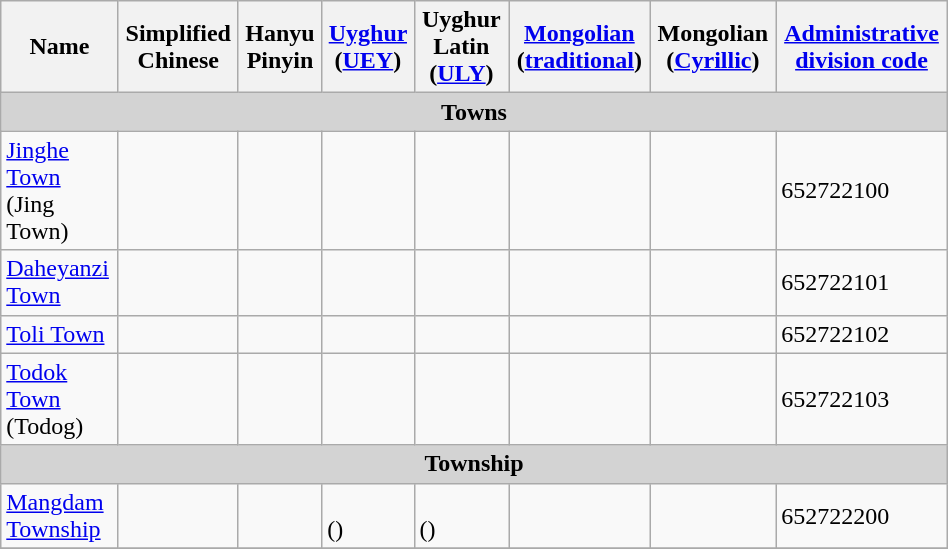<table class="wikitable" align="center" style="width:50%; border="1">
<tr>
<th>Name</th>
<th>Simplified Chinese</th>
<th>Hanyu Pinyin</th>
<th><a href='#'>Uyghur</a> (<a href='#'>UEY</a>)</th>
<th>Uyghur Latin (<a href='#'>ULY</a>)</th>
<th><a href='#'>Mongolian</a> (<a href='#'>traditional</a>)</th>
<th>Mongolian (<a href='#'>Cyrillic</a>)</th>
<th><a href='#'>Administrative division code</a></th>
</tr>
<tr>
<td colspan="9"  style="text-align:center; background:#d3d3d3;"><strong>Towns</strong></td>
</tr>
<tr --------->
<td><a href='#'>Jinghe Town</a><br>(Jing Town)</td>
<td></td>
<td></td>
<td></td>
<td></td>
<td></td>
<td></td>
<td>652722100</td>
</tr>
<tr>
<td><a href='#'>Daheyanzi Town</a></td>
<td></td>
<td></td>
<td></td>
<td></td>
<td></td>
<td></td>
<td>652722101</td>
</tr>
<tr>
<td><a href='#'>Toli Town</a></td>
<td></td>
<td></td>
<td></td>
<td></td>
<td></td>
<td></td>
<td>652722102</td>
</tr>
<tr>
<td><a href='#'>Todok Town</a><br>(Todog)</td>
<td></td>
<td></td>
<td></td>
<td></td>
<td></td>
<td></td>
<td>652722103</td>
</tr>
<tr>
<td colspan="9"  style="text-align:center; background:#d3d3d3;"><strong>Township</strong></td>
</tr>
<tr --------->
<td><a href='#'>Mangdam Township</a></td>
<td></td>
<td></td>
<td><br>()</td>
<td><br>()</td>
<td></td>
<td></td>
<td>652722200</td>
</tr>
<tr>
</tr>
</table>
